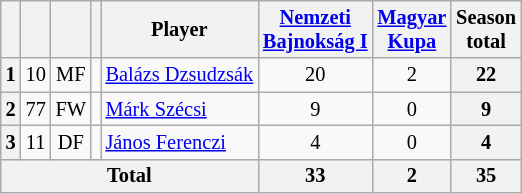<table class="wikitable sortable" style="text-align:center; font-size:85%;">
<tr>
<th></th>
<th></th>
<th></th>
<th></th>
<th>Player</th>
<th><a href='#'>Nemzeti<br>Bajnokság I</a></th>
<th><a href='#'>Magyar<br>Kupa</a></th>
<th>Season<br>total</th>
</tr>
<tr>
<th>1</th>
<td>10</td>
<td>MF</td>
<td></td>
<td align="left"><a href='#'>Balázs Dzsudzsák</a></td>
<td>20</td>
<td>2</td>
<th>22</th>
</tr>
<tr>
<th>2</th>
<td>77</td>
<td>FW</td>
<td></td>
<td align="left"><a href='#'>Márk Szécsi</a></td>
<td>9</td>
<td>0</td>
<th>9</th>
</tr>
<tr>
<th>3</th>
<td>11</td>
<td>DF</td>
<td></td>
<td align="left"><a href='#'>János Ferenczi</a></td>
<td>4</td>
<td>0</td>
<th>4</th>
</tr>
<tr>
<th colspan="5">Total</th>
<th>33</th>
<th>2</th>
<th>35</th>
</tr>
</table>
